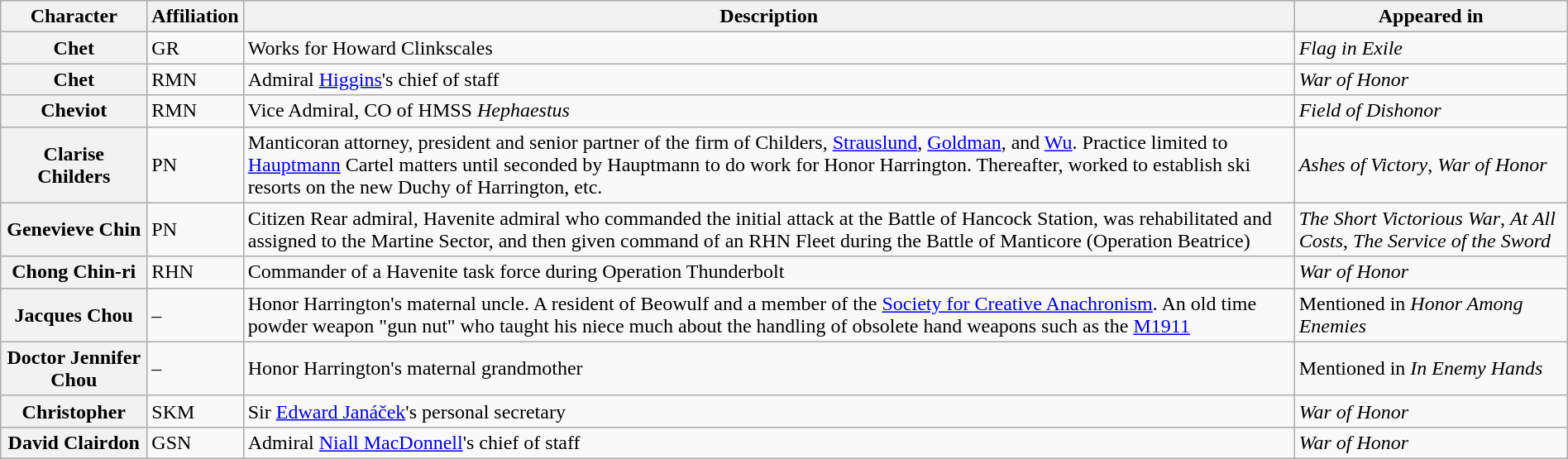<table class="wikitable" style="width: 100%">
<tr>
<th>Character</th>
<th>Affiliation</th>
<th>Description</th>
<th>Appeared in</th>
</tr>
<tr>
<th>Chet</th>
<td>GR</td>
<td>Works for Howard Clinkscales</td>
<td><em>Flag in Exile</em></td>
</tr>
<tr>
<th>Chet</th>
<td>RMN</td>
<td>Admiral <a href='#'>Higgins</a>'s chief of staff</td>
<td><em>War of Honor</em></td>
</tr>
<tr>
<th>Cheviot</th>
<td>RMN</td>
<td>Vice Admiral, CO of HMSS <em>Hephaestus</em></td>
<td><em>Field of Dishonor</em></td>
</tr>
<tr>
<th>Clarise Childers</th>
<td>PN</td>
<td>Manticoran attorney, president and senior partner of the firm of Childers, <a href='#'>Strauslund</a>, <a href='#'>Goldman</a>, and <a href='#'>Wu</a>. Practice limited to <a href='#'>Hauptmann</a> Cartel matters until seconded by Hauptmann to do work for Honor Harrington. Thereafter, worked to establish ski resorts on the new Duchy of Harrington, etc.</td>
<td><em>Ashes of Victory</em>, <em>War of Honor</em></td>
</tr>
<tr>
<th>Genevieve Chin</th>
<td>PN</td>
<td>Citizen Rear admiral, Havenite admiral who commanded the initial attack at the Battle of Hancock Station, was rehabilitated and assigned to the Martine Sector, and then given command of an RHN Fleet during the Battle of Manticore (Operation Beatrice)</td>
<td><em>The Short Victorious War</em>, <em>At All Costs</em>, <em>The Service of the Sword</em></td>
</tr>
<tr>
<th>Chong Chin-ri</th>
<td>RHN</td>
<td>Commander of a Havenite task force during Operation Thunderbolt</td>
<td><em>War of Honor</em></td>
</tr>
<tr>
<th>Jacques Chou</th>
<td>–</td>
<td>Honor Harrington's maternal uncle. A resident of Beowulf and a member of the <a href='#'>Society for Creative Anachronism</a>. An old time powder weapon "gun nut" who taught his niece much about the handling of obsolete hand weapons such as the <a href='#'>M1911</a></td>
<td>Mentioned in <em>Honor Among Enemies</em></td>
</tr>
<tr>
<th>Doctor Jennifer Chou</th>
<td>–</td>
<td>Honor Harrington's maternal grandmother</td>
<td>Mentioned in <em>In Enemy Hands</em></td>
</tr>
<tr>
<th>Christopher</th>
<td>SKM</td>
<td>Sir <a href='#'>Edward Janáček</a>'s personal secretary</td>
<td><em>War of Honor</em></td>
</tr>
<tr>
<th>David Clairdon</th>
<td>GSN</td>
<td>Admiral <a href='#'>Niall MacDonnell</a>'s chief of staff</td>
<td><em>War of Honor</em></td>
</tr>
</table>
